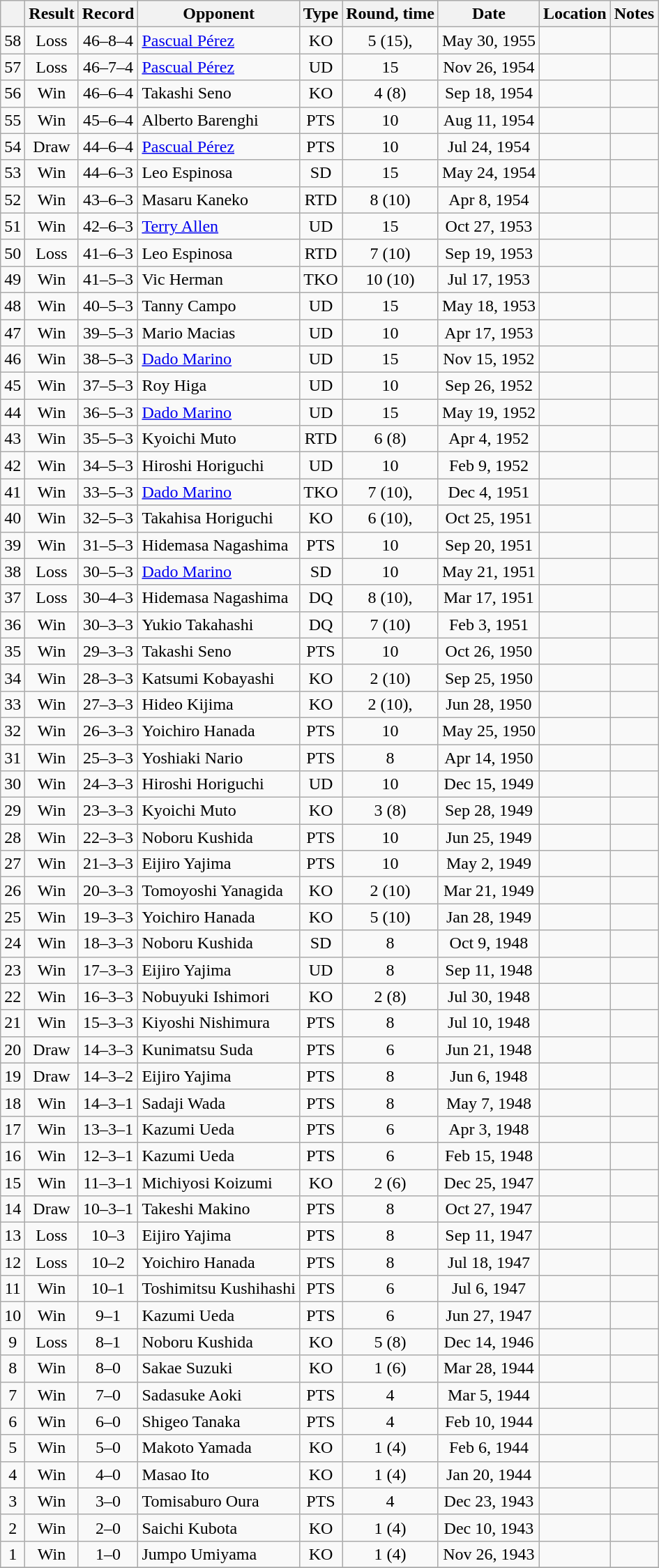<table class="wikitable" style="text-align:center">
<tr>
<th></th>
<th>Result</th>
<th>Record</th>
<th>Opponent</th>
<th>Type</th>
<th>Round, time</th>
<th>Date</th>
<th>Location</th>
<th>Notes</th>
</tr>
<tr>
<td>58</td>
<td>Loss</td>
<td>46–8–4</td>
<td align=left><a href='#'>Pascual Pérez</a></td>
<td>KO</td>
<td>5 (15), </td>
<td>May 30, 1955</td>
<td style="text-align:left;"></td>
<td style="text-align:left;"></td>
</tr>
<tr>
<td>57</td>
<td>Loss</td>
<td>46–7–4</td>
<td align=left><a href='#'>Pascual Pérez</a></td>
<td>UD</td>
<td>15</td>
<td>Nov 26, 1954</td>
<td style="text-align:left;"></td>
<td style="text-align:left;"></td>
</tr>
<tr>
<td>56</td>
<td>Win</td>
<td>46–6–4</td>
<td align=left>Takashi Seno</td>
<td>KO</td>
<td>4 (8)</td>
<td>Sep 18, 1954</td>
<td style="text-align:left;"></td>
<td></td>
</tr>
<tr>
<td>55</td>
<td>Win</td>
<td>45–6–4</td>
<td align=left>Alberto Barenghi</td>
<td>PTS</td>
<td>10</td>
<td>Aug 11, 1954</td>
<td style="text-align:left;"></td>
<td></td>
</tr>
<tr>
<td>54</td>
<td>Draw</td>
<td>44–6–4</td>
<td align=left><a href='#'>Pascual Pérez</a></td>
<td>PTS</td>
<td>10</td>
<td>Jul 24, 1954</td>
<td style="text-align:left;"></td>
<td></td>
</tr>
<tr>
<td>53</td>
<td>Win</td>
<td>44–6–3</td>
<td align=left>Leo Espinosa</td>
<td>SD</td>
<td>15</td>
<td>May 24, 1954</td>
<td style="text-align:left;"></td>
<td style="text-align:left;"></td>
</tr>
<tr>
<td>52</td>
<td>Win</td>
<td>43–6–3</td>
<td align=left>Masaru Kaneko</td>
<td>RTD</td>
<td>8 (10)</td>
<td>Apr 8, 1954</td>
<td style="text-align:left;"></td>
<td></td>
</tr>
<tr>
<td>51</td>
<td>Win</td>
<td>42–6–3</td>
<td align=left><a href='#'>Terry Allen</a></td>
<td>UD</td>
<td>15</td>
<td>Oct 27, 1953</td>
<td style="text-align:left;"></td>
<td style="text-align:left;"></td>
</tr>
<tr>
<td>50</td>
<td>Loss</td>
<td>41–6–3</td>
<td align=left>Leo Espinosa</td>
<td>RTD</td>
<td>7 (10)</td>
<td>Sep 19, 1953</td>
<td style="text-align:left;"></td>
<td></td>
</tr>
<tr>
<td>49</td>
<td>Win</td>
<td>41–5–3</td>
<td align=left>Vic Herman</td>
<td>TKO</td>
<td>10 (10)</td>
<td>Jul 17, 1953</td>
<td style="text-align:left;"></td>
<td></td>
</tr>
<tr>
<td>48</td>
<td>Win</td>
<td>40–5–3</td>
<td align=left>Tanny Campo</td>
<td>UD</td>
<td>15</td>
<td>May 18, 1953</td>
<td style="text-align:left;"></td>
<td style="text-align:left;"></td>
</tr>
<tr>
<td>47</td>
<td>Win</td>
<td>39–5–3</td>
<td align=left>Mario Macias</td>
<td>UD</td>
<td>10</td>
<td>Apr 17, 1953</td>
<td style="text-align:left;"></td>
<td></td>
</tr>
<tr>
<td>46</td>
<td>Win</td>
<td>38–5–3</td>
<td align=left><a href='#'>Dado Marino</a></td>
<td>UD</td>
<td>15</td>
<td>Nov 15, 1952</td>
<td style="text-align:left;"></td>
<td style="text-align:left;"></td>
</tr>
<tr>
<td>45</td>
<td>Win</td>
<td>37–5–3</td>
<td align=left>Roy Higa</td>
<td>UD</td>
<td>10</td>
<td>Sep 26, 1952</td>
<td style="text-align:left;"></td>
<td></td>
</tr>
<tr>
<td>44</td>
<td>Win</td>
<td>36–5–3</td>
<td align=left><a href='#'>Dado Marino</a></td>
<td>UD</td>
<td>15</td>
<td>May 19, 1952</td>
<td style="text-align:left;"></td>
<td style="text-align:left;"></td>
</tr>
<tr>
<td>43</td>
<td>Win</td>
<td>35–5–3</td>
<td align=left>Kyoichi Muto</td>
<td>RTD</td>
<td>6 (8)</td>
<td>Apr 4, 1952</td>
<td style="text-align:left;"></td>
<td></td>
</tr>
<tr>
<td>42</td>
<td>Win</td>
<td>34–5–3</td>
<td align=left>Hiroshi Horiguchi</td>
<td>UD</td>
<td>10</td>
<td>Feb 9, 1952</td>
<td style="text-align:left;"></td>
<td style="text-align:left;"></td>
</tr>
<tr>
<td>41</td>
<td>Win</td>
<td>33–5–3</td>
<td align=left><a href='#'>Dado Marino</a></td>
<td>TKO</td>
<td>7 (10), </td>
<td>Dec 4, 1951</td>
<td style="text-align:left;"></td>
<td></td>
</tr>
<tr>
<td>40</td>
<td>Win</td>
<td>32–5–3</td>
<td align=left>Takahisa Horiguchi</td>
<td>KO</td>
<td>6 (10), </td>
<td>Oct 25, 1951</td>
<td style="text-align:left;"></td>
<td style="text-align:left;"></td>
</tr>
<tr>
<td>39</td>
<td>Win</td>
<td>31–5–3</td>
<td align=left>Hidemasa Nagashima</td>
<td>PTS</td>
<td>10</td>
<td>Sep 20, 1951</td>
<td style="text-align:left;"></td>
<td style="text-align:left;"></td>
</tr>
<tr>
<td>38</td>
<td>Loss</td>
<td>30–5–3</td>
<td align=left><a href='#'>Dado Marino</a></td>
<td>SD</td>
<td>10</td>
<td>May 21, 1951</td>
<td style="text-align:left;"></td>
<td></td>
</tr>
<tr>
<td>37</td>
<td>Loss</td>
<td>30–4–3</td>
<td align=left>Hidemasa Nagashima</td>
<td>DQ</td>
<td>8 (10), </td>
<td>Mar 17, 1951</td>
<td style="text-align:left;"></td>
<td style="text-align:left;"></td>
</tr>
<tr>
<td>36</td>
<td>Win</td>
<td>30–3–3</td>
<td align=left>Yukio Takahashi</td>
<td>DQ</td>
<td>7 (10)</td>
<td>Feb 3, 1951</td>
<td style="text-align:left;"></td>
<td></td>
</tr>
<tr>
<td>35</td>
<td>Win</td>
<td>29–3–3</td>
<td align=left>Takashi Seno</td>
<td>PTS</td>
<td>10</td>
<td>Oct 26, 1950</td>
<td style="text-align:left;"></td>
<td style="text-align:left;"></td>
</tr>
<tr>
<td>34</td>
<td>Win</td>
<td>28–3–3</td>
<td align=left>Katsumi Kobayashi</td>
<td>KO</td>
<td>2 (10)</td>
<td>Sep 25, 1950</td>
<td style="text-align:left;"></td>
<td></td>
</tr>
<tr>
<td>33</td>
<td>Win</td>
<td>27–3–3</td>
<td align=left>Hideo Kijima</td>
<td>KO</td>
<td>2 (10), </td>
<td>Jun 28, 1950</td>
<td style="text-align:left;"></td>
<td style="text-align:left;"></td>
</tr>
<tr>
<td>32</td>
<td>Win</td>
<td>26–3–3</td>
<td align=left>Yoichiro Hanada</td>
<td>PTS</td>
<td>10</td>
<td>May 25, 1950</td>
<td style="text-align:left;"></td>
<td style="text-align:left;"></td>
</tr>
<tr>
<td>31</td>
<td>Win</td>
<td>25–3–3</td>
<td align=left>Yoshiaki Nario</td>
<td>PTS</td>
<td>8</td>
<td>Apr 14, 1950</td>
<td style="text-align:left;"></td>
<td></td>
</tr>
<tr>
<td>30</td>
<td>Win</td>
<td>24–3–3</td>
<td align=left>Hiroshi Horiguchi</td>
<td>UD</td>
<td>10</td>
<td>Dec 15, 1949</td>
<td style="text-align:left;"></td>
<td style="text-align:left;"></td>
</tr>
<tr>
<td>29</td>
<td>Win</td>
<td>23–3–3</td>
<td align=left>Kyoichi Muto</td>
<td>KO</td>
<td>3 (8)</td>
<td>Sep 28, 1949</td>
<td style="text-align:left;"></td>
<td></td>
</tr>
<tr>
<td>28</td>
<td>Win</td>
<td>22–3–3</td>
<td align=left>Noboru Kushida</td>
<td>PTS</td>
<td>10</td>
<td>Jun 25, 1949</td>
<td style="text-align:left;"></td>
<td style="text-align:left;"></td>
</tr>
<tr>
<td>27</td>
<td>Win</td>
<td>21–3–3</td>
<td align=left>Eijiro Yajima</td>
<td>PTS</td>
<td>10</td>
<td>May 2, 1949</td>
<td style="text-align:left;"></td>
<td></td>
</tr>
<tr>
<td>26</td>
<td>Win</td>
<td>20–3–3</td>
<td align=left>Tomoyoshi Yanagida</td>
<td>KO</td>
<td>2 (10)</td>
<td>Mar 21, 1949</td>
<td style="text-align:left;"></td>
<td></td>
</tr>
<tr>
<td>25</td>
<td>Win</td>
<td>19–3–3</td>
<td align=left>Yoichiro Hanada</td>
<td>KO</td>
<td>5 (10)</td>
<td>Jan 28, 1949</td>
<td style="text-align:left;"></td>
<td style="text-align:left;"></td>
</tr>
<tr>
<td>24</td>
<td>Win</td>
<td>18–3–3</td>
<td align=left>Noboru Kushida</td>
<td>SD</td>
<td>8</td>
<td>Oct 9, 1948</td>
<td style="text-align:left;"></td>
<td></td>
</tr>
<tr>
<td>23</td>
<td>Win</td>
<td>17–3–3</td>
<td align=left>Eijiro Yajima</td>
<td>UD</td>
<td>8</td>
<td>Sep 11, 1948</td>
<td style="text-align:left;"></td>
<td></td>
</tr>
<tr>
<td>22</td>
<td>Win</td>
<td>16–3–3</td>
<td align=left>Nobuyuki Ishimori</td>
<td>KO</td>
<td>2 (8)</td>
<td>Jul 30, 1948</td>
<td style="text-align:left;"></td>
<td></td>
</tr>
<tr>
<td>21</td>
<td>Win</td>
<td>15–3–3</td>
<td align=left>Kiyoshi Nishimura</td>
<td>PTS</td>
<td>8</td>
<td>Jul 10, 1948</td>
<td style="text-align:left;"></td>
<td></td>
</tr>
<tr>
<td>20</td>
<td>Draw</td>
<td>14–3–3</td>
<td align=left>Kunimatsu Suda</td>
<td>PTS</td>
<td>6</td>
<td>Jun 21, 1948</td>
<td style="text-align:left;"></td>
<td></td>
</tr>
<tr>
<td>19</td>
<td>Draw</td>
<td>14–3–2</td>
<td align=left>Eijiro Yajima</td>
<td>PTS</td>
<td>8</td>
<td>Jun 6, 1948</td>
<td style="text-align:left;"></td>
<td></td>
</tr>
<tr>
<td>18</td>
<td>Win</td>
<td>14–3–1</td>
<td align=left>Sadaji Wada</td>
<td>PTS</td>
<td>8</td>
<td>May 7, 1948</td>
<td style="text-align:left;"></td>
<td></td>
</tr>
<tr>
<td>17</td>
<td>Win</td>
<td>13–3–1</td>
<td align=left>Kazumi Ueda</td>
<td>PTS</td>
<td>6</td>
<td>Apr 3, 1948</td>
<td style="text-align:left;"></td>
<td></td>
</tr>
<tr>
<td>16</td>
<td>Win</td>
<td>12–3–1</td>
<td align=left>Kazumi Ueda</td>
<td>PTS</td>
<td>6</td>
<td>Feb 15, 1948</td>
<td style="text-align:left;"></td>
<td></td>
</tr>
<tr>
<td>15</td>
<td>Win</td>
<td>11–3–1</td>
<td align=left>Michiyosi Koizumi</td>
<td>KO</td>
<td>2 (6)</td>
<td>Dec 25, 1947</td>
<td style="text-align:left;"></td>
<td></td>
</tr>
<tr>
<td>14</td>
<td>Draw</td>
<td>10–3–1</td>
<td align=left>Takeshi Makino</td>
<td>PTS</td>
<td>8</td>
<td>Oct 27, 1947</td>
<td style="text-align:left;"></td>
<td></td>
</tr>
<tr>
<td>13</td>
<td>Loss</td>
<td>10–3</td>
<td align=left>Eijiro Yajima</td>
<td>PTS</td>
<td>8</td>
<td>Sep 11, 1947</td>
<td style="text-align:left;"></td>
<td></td>
</tr>
<tr>
<td>12</td>
<td>Loss</td>
<td>10–2</td>
<td align=left>Yoichiro Hanada</td>
<td>PTS</td>
<td>8</td>
<td>Jul 18, 1947</td>
<td style="text-align:left;"></td>
<td></td>
</tr>
<tr>
<td>11</td>
<td>Win</td>
<td>10–1</td>
<td align=left>Toshimitsu Kushihashi</td>
<td>PTS</td>
<td>6</td>
<td>Jul 6, 1947</td>
<td style="text-align:left;"></td>
<td></td>
</tr>
<tr>
<td>10</td>
<td>Win</td>
<td>9–1</td>
<td align=left>Kazumi Ueda</td>
<td>PTS</td>
<td>6</td>
<td>Jun 27, 1947</td>
<td style="text-align:left;"></td>
<td></td>
</tr>
<tr>
<td>9</td>
<td>Loss</td>
<td>8–1</td>
<td align=left>Noboru Kushida</td>
<td>KO</td>
<td>5 (8)</td>
<td>Dec 14, 1946</td>
<td style="text-align:left;"></td>
<td></td>
</tr>
<tr>
<td>8</td>
<td>Win</td>
<td>8–0</td>
<td align=left>Sakae Suzuki</td>
<td>KO</td>
<td>1 (6)</td>
<td>Mar 28, 1944</td>
<td style="text-align:left;"></td>
<td></td>
</tr>
<tr>
<td>7</td>
<td>Win</td>
<td>7–0</td>
<td align=left>Sadasuke Aoki</td>
<td>PTS</td>
<td>4</td>
<td>Mar 5, 1944</td>
<td style="text-align:left;"></td>
<td></td>
</tr>
<tr>
<td>6</td>
<td>Win</td>
<td>6–0</td>
<td align=left>Shigeo Tanaka</td>
<td>PTS</td>
<td>4</td>
<td>Feb 10, 1944</td>
<td style="text-align:left;"></td>
<td></td>
</tr>
<tr>
<td>5</td>
<td>Win</td>
<td>5–0</td>
<td align=left>Makoto Yamada</td>
<td>KO</td>
<td>1 (4)</td>
<td>Feb 6, 1944</td>
<td style="text-align:left;"></td>
<td></td>
</tr>
<tr>
<td>4</td>
<td>Win</td>
<td>4–0</td>
<td align=left>Masao Ito</td>
<td>KO</td>
<td>1 (4)</td>
<td>Jan 20, 1944</td>
<td style="text-align:left;"></td>
<td></td>
</tr>
<tr>
<td>3</td>
<td>Win</td>
<td>3–0</td>
<td align=left>Tomisaburo Oura</td>
<td>PTS</td>
<td>4</td>
<td>Dec 23, 1943</td>
<td style="text-align:left;"></td>
<td></td>
</tr>
<tr>
<td>2</td>
<td>Win</td>
<td>2–0</td>
<td align=left>Saichi Kubota</td>
<td>KO</td>
<td>1 (4)</td>
<td>Dec 10, 1943</td>
<td style="text-align:left;"></td>
<td></td>
</tr>
<tr>
<td>1</td>
<td>Win</td>
<td>1–0</td>
<td align=left>Jumpo Umiyama</td>
<td>KO</td>
<td>1 (4)</td>
<td>Nov 26, 1943</td>
<td style="text-align:left;"></td>
<td></td>
</tr>
<tr>
</tr>
</table>
